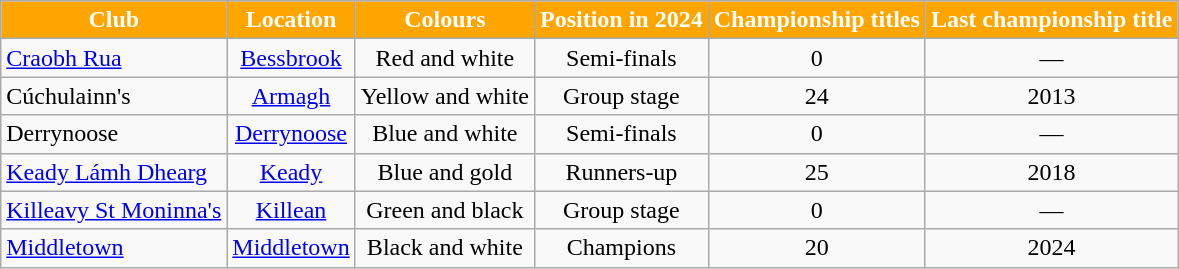<table class="wikitable sortable" style="text-align:center;">
<tr>
<th style="background:orange;color:white">Club</th>
<th style="background:orange;color:white">Location</th>
<th style="background:orange;color:white">Colours</th>
<th style="background:orange;color:white">Position in 2024</th>
<th style="background:orange;color:white">Championship titles</th>
<th style="background:orange;color:white">Last championship title</th>
</tr>
<tr>
<td style="text-align:left"> <a href='#'>Craobh Rua</a></td>
<td><a href='#'>Bessbrook</a></td>
<td>Red and white</td>
<td>Semi-finals</td>
<td>0</td>
<td>—</td>
</tr>
<tr>
<td style="text-align:left"> Cúchulainn's</td>
<td><a href='#'>Armagh</a></td>
<td>Yellow and white</td>
<td>Group stage</td>
<td>24</td>
<td>2013</td>
</tr>
<tr>
<td style="text-align:left"> Derrynoose</td>
<td><a href='#'>Derrynoose</a></td>
<td>Blue and white</td>
<td>Semi-finals</td>
<td>0</td>
<td>—</td>
</tr>
<tr>
<td style="text-align:left"> <a href='#'>Keady Lámh Dhearg</a></td>
<td><a href='#'>Keady</a></td>
<td>Blue and gold</td>
<td>Runners-up</td>
<td>25</td>
<td>2018</td>
</tr>
<tr>
<td style="text-align:left"> <a href='#'>Killeavy St Moninna's</a></td>
<td><a href='#'>Killean</a></td>
<td>Green and black</td>
<td>Group stage</td>
<td>0</td>
<td>—</td>
</tr>
<tr>
<td style="text-align:left"> <a href='#'>Middletown</a></td>
<td><a href='#'>Middletown</a></td>
<td>Black and white</td>
<td>Champions</td>
<td>20</td>
<td>2024</td>
</tr>
</table>
